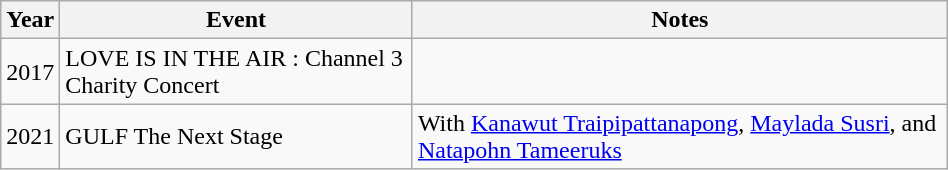<table class="wikitable" width="50%">
<tr ">
<th>Year</th>
<th>Event</th>
<th>Notes</th>
</tr>
<tr>
<td>2017</td>
<td>LOVE IS IN THE AIR : Channel 3 Charity Concert</td>
</tr>
<tr>
<td>2021</td>
<td>GULF The Next Stage</td>
<td>With <a href='#'>Kanawut Traipipattanapong</a>, <a href='#'>Maylada Susri</a>, and <a href='#'>Natapohn Tameeruks</a></td>
</tr>
</table>
